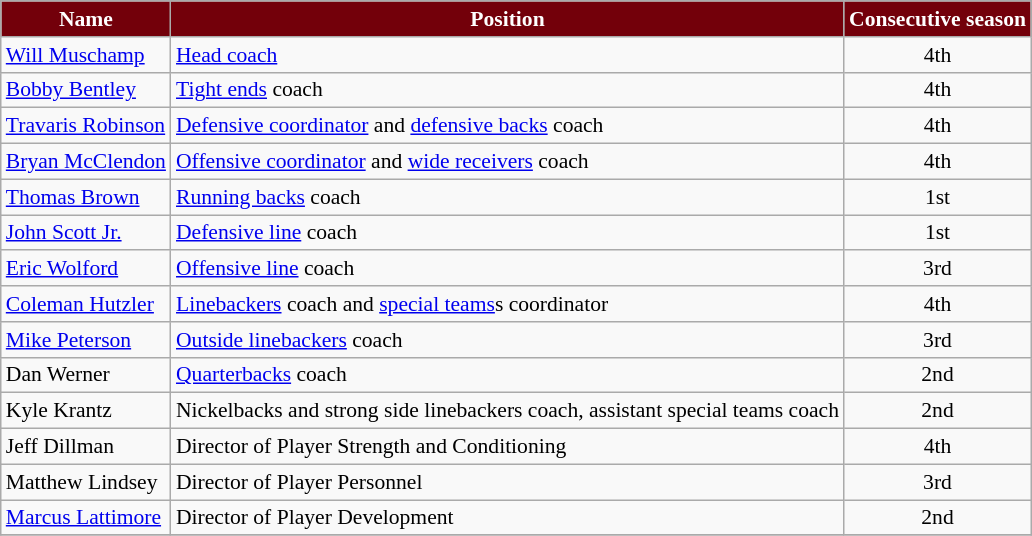<table class="wikitable" style="font-size:90%;">
<tr>
<th style="background:#73000a;color:white;">Name</th>
<th style="background:#73000a;color:white;">Position</th>
<th style="background:#73000a;color:white;">Consecutive season</th>
</tr>
<tr>
<td><a href='#'>Will Muschamp</a></td>
<td><a href='#'>Head coach</a></td>
<td align=center>4th</td>
</tr>
<tr>
<td><a href='#'>Bobby Bentley</a></td>
<td><a href='#'>Tight ends</a> coach</td>
<td align=center>4th</td>
</tr>
<tr>
<td><a href='#'>Travaris Robinson</a></td>
<td><a href='#'>Defensive coordinator</a> and <a href='#'>defensive backs</a> coach</td>
<td align=center>4th</td>
</tr>
<tr>
<td><a href='#'>Bryan McClendon</a></td>
<td><a href='#'>Offensive coordinator</a> and <a href='#'>wide receivers</a> coach</td>
<td align=center>4th</td>
</tr>
<tr>
<td><a href='#'>Thomas Brown</a></td>
<td><a href='#'>Running backs</a> coach</td>
<td align=center>1st</td>
</tr>
<tr>
<td><a href='#'>John Scott Jr.</a></td>
<td><a href='#'>Defensive line</a> coach</td>
<td align=center>1st</td>
</tr>
<tr>
<td><a href='#'>Eric Wolford</a></td>
<td><a href='#'>Offensive line</a> coach</td>
<td align=center>3rd</td>
</tr>
<tr>
<td><a href='#'>Coleman Hutzler</a></td>
<td><a href='#'>Linebackers</a> coach and <a href='#'>special teams</a>s coordinator</td>
<td align=center>4th</td>
</tr>
<tr>
<td><a href='#'>Mike Peterson</a></td>
<td><a href='#'>Outside linebackers</a> coach</td>
<td align=center>3rd</td>
</tr>
<tr>
<td>Dan Werner</td>
<td><a href='#'>Quarterbacks</a> coach</td>
<td align=center>2nd</td>
</tr>
<tr>
<td>Kyle Krantz</td>
<td>Nickelbacks and strong side linebackers coach, assistant special teams coach</td>
<td align="center">2nd</td>
</tr>
<tr>
<td>Jeff Dillman</td>
<td>Director of Player Strength and Conditioning</td>
<td align="center">4th</td>
</tr>
<tr>
<td>Matthew Lindsey</td>
<td>Director of Player Personnel</td>
<td align=center>3rd</td>
</tr>
<tr>
<td><a href='#'>Marcus Lattimore</a></td>
<td>Director of Player Development</td>
<td align=center>2nd</td>
</tr>
<tr>
</tr>
</table>
